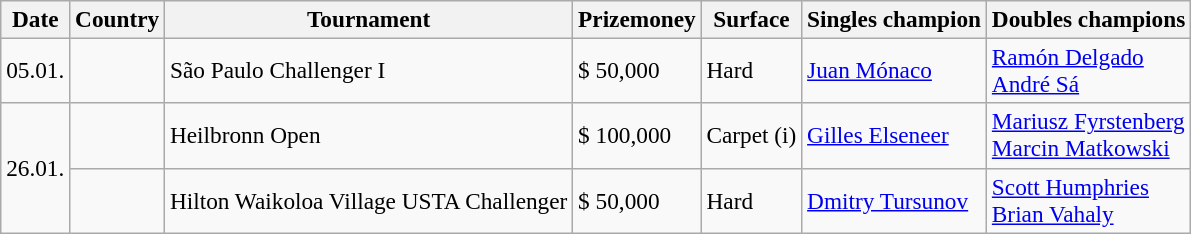<table class="sortable wikitable" style=font-size:97%>
<tr>
<th>Date</th>
<th>Country</th>
<th>Tournament</th>
<th>Prizemoney</th>
<th>Surface</th>
<th>Singles champion</th>
<th>Doubles champions</th>
</tr>
<tr>
<td>05.01.</td>
<td></td>
<td>São Paulo Challenger I</td>
<td>$ 50,000</td>
<td>Hard</td>
<td> <a href='#'>Juan Mónaco</a></td>
<td> <a href='#'>Ramón Delgado</a> <br>  <a href='#'>André Sá</a></td>
</tr>
<tr>
<td rowspan="2">26.01.</td>
<td></td>
<td>Heilbronn Open</td>
<td>$ 100,000</td>
<td>Carpet (i)</td>
<td> <a href='#'>Gilles Elseneer</a></td>
<td> <a href='#'>Mariusz Fyrstenberg</a> <br>  <a href='#'>Marcin Matkowski</a></td>
</tr>
<tr>
<td></td>
<td>Hilton Waikoloa Village USTA Challenger</td>
<td>$ 50,000</td>
<td>Hard</td>
<td> <a href='#'>Dmitry Tursunov</a></td>
<td> <a href='#'>Scott Humphries</a><br> <a href='#'>Brian Vahaly</a></td>
</tr>
</table>
